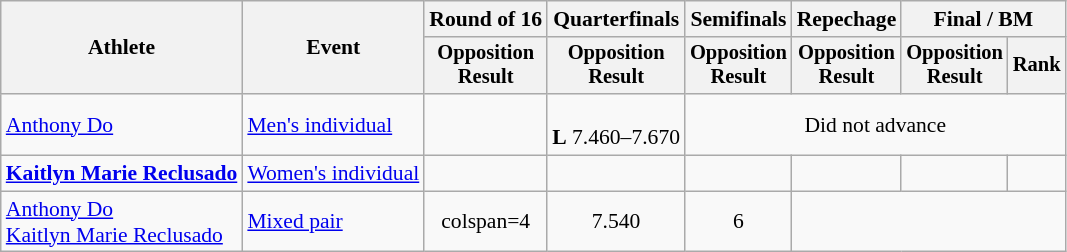<table class=wikitable style=font-size:90%;text-align:center>
<tr>
<th rowspan=2>Athlete</th>
<th rowspan=2>Event</th>
<th>Round of 16</th>
<th>Quarterfinals</th>
<th>Semifinals</th>
<th>Repechage</th>
<th colspan=2>Final / BM</th>
</tr>
<tr style=font-size:95%>
<th>Opposition<br>Result</th>
<th>Opposition<br>Result</th>
<th>Opposition<br>Result</th>
<th>Opposition<br>Result</th>
<th>Opposition<br>Result</th>
<th>Rank</th>
</tr>
<tr>
<td align=left><a href='#'>Anthony Do</a></td>
<td align=left><a href='#'>Men's individual</a></td>
<td><br></td>
<td><br><strong>L</strong> 7.460–7.670</td>
<td colspan=4>Did not advance</td>
</tr>
<tr>
<td align=left><strong><a href='#'>Kaitlyn Marie Reclusado</a></strong></td>
<td align=left><a href='#'>Women's individual</a></td>
<td></td>
<td><br></td>
<td><br></td>
<td></td>
<td><br></td>
<td></td>
</tr>
<tr>
<td align=left><a href='#'>Anthony Do</a><br><a href='#'>Kaitlyn Marie Reclusado</a></td>
<td align=left><a href='#'>Mixed pair</a></td>
<td>colspan=4 </td>
<td>7.540</td>
<td>6</td>
</tr>
</table>
